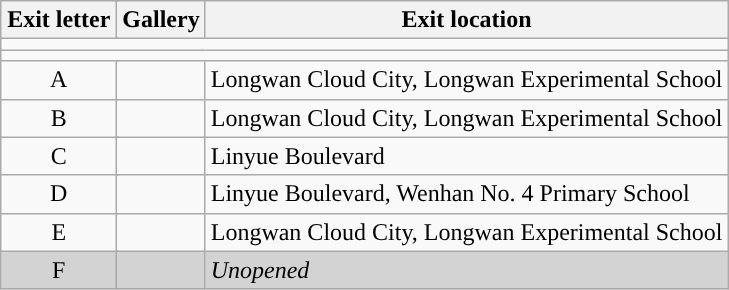<table class="wikitable">
<tr>
<th colspan=2 style="width:70px">Exit letter</th>
<th>Gallery</th>
<th>Exit location</th>
</tr>
<tr style="background:#">
<td colspan="4"></td>
</tr>
<tr style="background:#">
<td colspan="4"></td>
</tr>
<tr>
<td colspan=2 align=center>A</td>
<td></td>
<td>Longwan Cloud City, Longwan Experimental School</td>
</tr>
<tr>
<td colspan=2 align=center>B</td>
<td></td>
<td>Longwan Cloud City, Longwan Experimental School</td>
</tr>
<tr>
<td colspan=2 align=center>C</td>
<td></td>
<td>Linyue Boulevard</td>
</tr>
<tr>
<td colspan=2 align=center>D</td>
<td></td>
<td>Linyue Boulevard, Wenhan No. 4 Primary School</td>
</tr>
<tr>
<td colspan=2 align=center>E</td>
<td></td>
<td>Longwan Cloud City, Longwan Experimental School</td>
</tr>
<tr bgcolor="lightgrey">
<td colspan=2 align=center>F</td>
<td></td>
<td><em>Unopened</em></td>
</tr>
</table>
